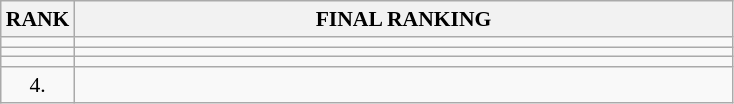<table class="wikitable" style="border-collapse: collapse; font-size: 90%;">
<tr>
<th>RANK</th>
<th style="width: 30em">FINAL RANKING</th>
</tr>
<tr>
<td align="center"></td>
<td></td>
</tr>
<tr>
<td align="center"></td>
<td></td>
</tr>
<tr>
<td align="center"></td>
<td></td>
</tr>
<tr>
<td align="center">4.</td>
<td></td>
</tr>
</table>
